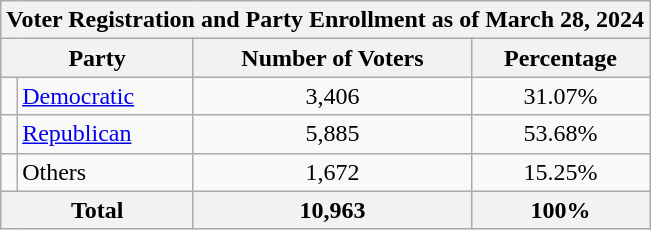<table class=wikitable>
<tr>
<th colspan = 6>Voter Registration and Party Enrollment as of March 28, 2024</th>
</tr>
<tr>
<th colspan = 2>Party</th>
<th>Number of Voters</th>
<th>Percentage</th>
</tr>
<tr>
<td></td>
<td><a href='#'>Democratic</a></td>
<td style="text-align:center;">3,406</td>
<td style="text-align:center;">31.07%</td>
</tr>
<tr>
<td></td>
<td><a href='#'>Republican</a></td>
<td style="text-align:center;">5,885</td>
<td style="text-align:center;">53.68%</td>
</tr>
<tr>
<td></td>
<td>Others</td>
<td style="text-align:center;">1,672</td>
<td style="text-align:center;">15.25%</td>
</tr>
<tr>
<th colspan = 2>Total</th>
<th style="text-align:center;">10,963</th>
<th style="text-align:center;">100%</th>
</tr>
</table>
